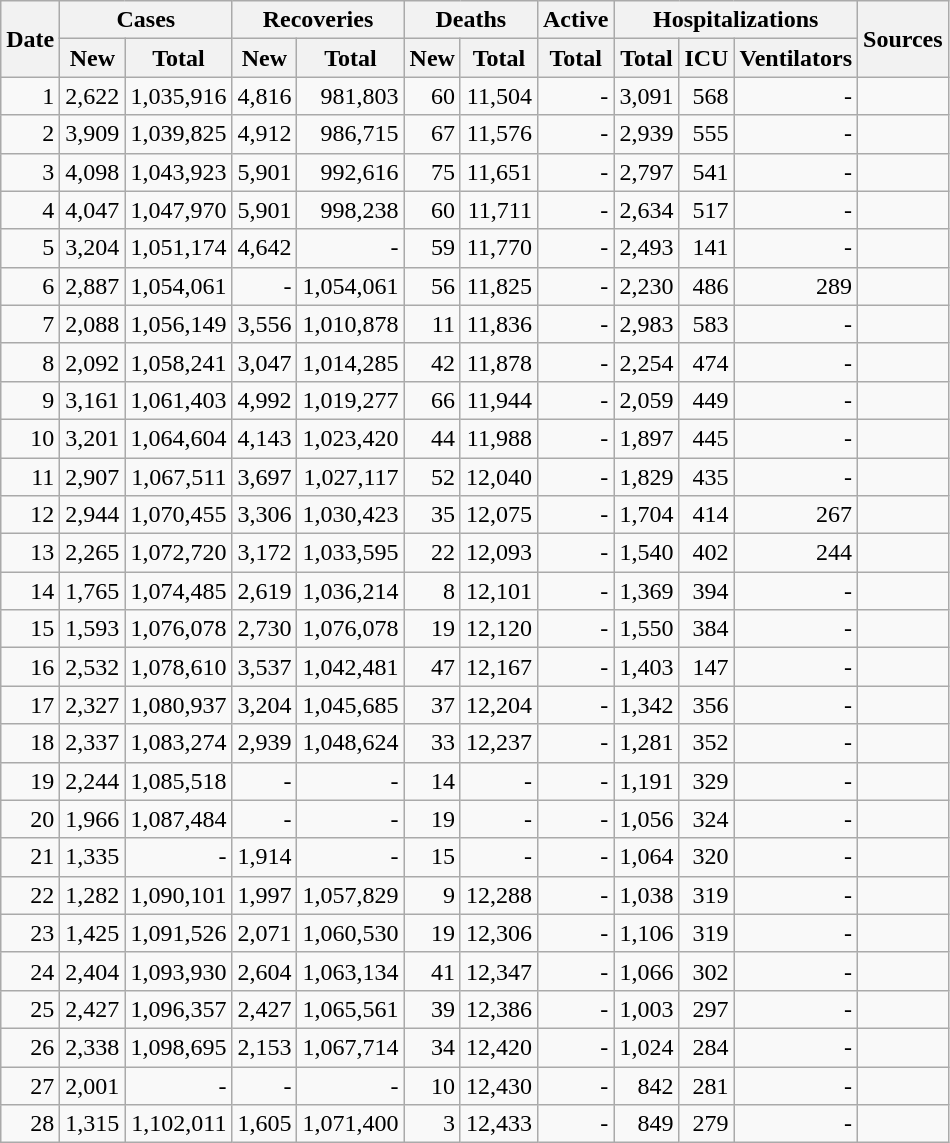<table class="wikitable sortable mw-collapsible mw-collapsed sticky-header-multi sort-under" style="text-align:right;">
<tr>
<th rowspan=2>Date</th>
<th colspan=2>Cases</th>
<th colspan=2>Recoveries</th>
<th colspan=2>Deaths</th>
<th colspan=1>Active</th>
<th colspan=3>Hospitalizations</th>
<th rowspan=2 class="unsortable">Sources</th>
</tr>
<tr>
<th>New</th>
<th>Total</th>
<th>New</th>
<th>Total</th>
<th>New</th>
<th>Total</th>
<th>Total</th>
<th>Total</th>
<th>ICU</th>
<th>Ventilators</th>
</tr>
<tr>
<td>1</td>
<td>2,622</td>
<td>1,035,916</td>
<td>4,816</td>
<td>981,803</td>
<td>60</td>
<td>11,504</td>
<td>-</td>
<td>3,091</td>
<td>568</td>
<td>-</td>
<td></td>
</tr>
<tr>
<td>2</td>
<td>3,909</td>
<td>1,039,825</td>
<td>4,912</td>
<td>986,715</td>
<td>67</td>
<td>11,576</td>
<td>-</td>
<td>2,939</td>
<td>555</td>
<td>-</td>
<td></td>
</tr>
<tr>
<td>3</td>
<td>4,098</td>
<td>1,043,923</td>
<td>5,901</td>
<td>992,616</td>
<td>75</td>
<td>11,651</td>
<td>-</td>
<td>2,797</td>
<td>541</td>
<td>-</td>
<td></td>
</tr>
<tr>
<td>4</td>
<td>4,047</td>
<td>1,047,970</td>
<td>5,901</td>
<td>998,238</td>
<td>60</td>
<td>11,711</td>
<td>-</td>
<td>2,634</td>
<td>517</td>
<td>-</td>
<td></td>
</tr>
<tr>
<td>5</td>
<td>3,204</td>
<td>1,051,174</td>
<td>4,642</td>
<td>-</td>
<td>59</td>
<td>11,770</td>
<td>-</td>
<td>2,493</td>
<td>141</td>
<td>-</td>
<td></td>
</tr>
<tr>
<td>6</td>
<td>2,887</td>
<td>1,054,061</td>
<td>-</td>
<td>1,054,061</td>
<td>56</td>
<td>11,825</td>
<td>-</td>
<td>2,230</td>
<td>486</td>
<td>289</td>
<td></td>
</tr>
<tr>
<td>7</td>
<td>2,088</td>
<td>1,056,149</td>
<td>3,556</td>
<td>1,010,878</td>
<td>11</td>
<td>11,836</td>
<td>-</td>
<td>2,983</td>
<td>583</td>
<td>-</td>
<td></td>
</tr>
<tr>
<td>8</td>
<td>2,092</td>
<td>1,058,241</td>
<td>3,047</td>
<td>1,014,285</td>
<td>42</td>
<td>11,878</td>
<td>-</td>
<td>2,254</td>
<td>474</td>
<td>-</td>
<td></td>
</tr>
<tr>
<td>9</td>
<td>3,161</td>
<td>1,061,403</td>
<td>4,992</td>
<td>1,019,277</td>
<td>66</td>
<td>11,944</td>
<td>-</td>
<td>2,059</td>
<td>449</td>
<td>-</td>
<td></td>
</tr>
<tr>
<td>10</td>
<td>3,201</td>
<td>1,064,604</td>
<td>4,143</td>
<td>1,023,420</td>
<td>44</td>
<td>11,988</td>
<td>-</td>
<td>1,897</td>
<td>445</td>
<td>-</td>
<td></td>
</tr>
<tr>
<td>11</td>
<td>2,907</td>
<td>1,067,511</td>
<td>3,697</td>
<td>1,027,117</td>
<td>52</td>
<td>12,040</td>
<td>-</td>
<td>1,829</td>
<td>435</td>
<td>-</td>
<td></td>
</tr>
<tr>
<td>12</td>
<td>2,944</td>
<td>1,070,455</td>
<td>3,306</td>
<td>1,030,423</td>
<td>35</td>
<td>12,075</td>
<td>-</td>
<td>1,704</td>
<td>414</td>
<td>267</td>
<td></td>
</tr>
<tr>
<td>13</td>
<td>2,265</td>
<td>1,072,720</td>
<td>3,172</td>
<td>1,033,595</td>
<td>22</td>
<td>12,093</td>
<td>-</td>
<td>1,540</td>
<td>402</td>
<td>244</td>
<td></td>
</tr>
<tr>
<td>14</td>
<td>1,765</td>
<td>1,074,485</td>
<td>2,619</td>
<td>1,036,214</td>
<td>8</td>
<td>12,101</td>
<td>-</td>
<td>1,369</td>
<td>394</td>
<td>-</td>
<td></td>
</tr>
<tr>
<td>15</td>
<td>1,593</td>
<td>1,076,078</td>
<td>2,730</td>
<td>1,076,078</td>
<td>19</td>
<td>12,120</td>
<td>-</td>
<td>1,550</td>
<td>384</td>
<td>-</td>
<td></td>
</tr>
<tr>
<td>16</td>
<td>2,532</td>
<td>1,078,610</td>
<td>3,537</td>
<td>1,042,481</td>
<td>47</td>
<td>12,167</td>
<td>-</td>
<td>1,403</td>
<td>147</td>
<td>-</td>
<td></td>
</tr>
<tr>
<td>17</td>
<td>2,327</td>
<td>1,080,937</td>
<td>3,204</td>
<td>1,045,685</td>
<td>37</td>
<td>12,204</td>
<td>-</td>
<td>1,342</td>
<td>356</td>
<td>-</td>
<td></td>
</tr>
<tr>
<td>18</td>
<td>2,337</td>
<td>1,083,274</td>
<td>2,939</td>
<td>1,048,624</td>
<td>33</td>
<td>12,237</td>
<td>-</td>
<td>1,281</td>
<td>352</td>
<td>-</td>
<td></td>
</tr>
<tr>
<td>19</td>
<td>2,244</td>
<td>1,085,518</td>
<td>-</td>
<td>-</td>
<td>14</td>
<td>-</td>
<td>-</td>
<td>1,191</td>
<td>329</td>
<td>-</td>
<td></td>
</tr>
<tr>
<td>20</td>
<td>1,966</td>
<td>1,087,484</td>
<td>-</td>
<td>-</td>
<td>19</td>
<td>-</td>
<td>-</td>
<td>1,056</td>
<td>324</td>
<td>-</td>
<td></td>
</tr>
<tr>
<td>21</td>
<td>1,335</td>
<td>-</td>
<td>1,914</td>
<td>-</td>
<td>15</td>
<td>-</td>
<td>-</td>
<td>1,064</td>
<td>320</td>
<td>-</td>
<td></td>
</tr>
<tr>
<td>22</td>
<td>1,282</td>
<td>1,090,101</td>
<td>1,997</td>
<td>1,057,829</td>
<td>9</td>
<td>12,288</td>
<td>-</td>
<td>1,038</td>
<td>319</td>
<td>-</td>
<td></td>
</tr>
<tr>
<td>23</td>
<td>1,425</td>
<td>1,091,526</td>
<td>2,071</td>
<td>1,060,530</td>
<td>19</td>
<td>12,306</td>
<td>-</td>
<td>1,106</td>
<td>319</td>
<td>-</td>
<td></td>
</tr>
<tr>
<td>24</td>
<td>2,404</td>
<td>1,093,930</td>
<td>2,604</td>
<td>1,063,134</td>
<td>41</td>
<td>12,347</td>
<td>-</td>
<td>1,066</td>
<td>302</td>
<td>-</td>
<td></td>
</tr>
<tr>
<td>25</td>
<td>2,427</td>
<td>1,096,357</td>
<td>2,427</td>
<td>1,065,561</td>
<td>39</td>
<td>12,386</td>
<td>-</td>
<td>1,003</td>
<td>297</td>
<td>-</td>
<td></td>
</tr>
<tr>
<td>26</td>
<td>2,338</td>
<td>1,098,695</td>
<td>2,153</td>
<td>1,067,714</td>
<td>34</td>
<td>12,420</td>
<td>-</td>
<td>1,024</td>
<td>284</td>
<td>-</td>
<td></td>
</tr>
<tr>
<td>27</td>
<td>2,001</td>
<td>-</td>
<td>-</td>
<td>-</td>
<td>10</td>
<td>12,430</td>
<td>-</td>
<td>842</td>
<td>281</td>
<td>-</td>
<td></td>
</tr>
<tr>
<td>28</td>
<td>1,315</td>
<td>1,102,011</td>
<td>1,605</td>
<td>1,071,400</td>
<td>3</td>
<td>12,433</td>
<td>-</td>
<td>849</td>
<td>279</td>
<td>-</td>
<td></td>
</tr>
</table>
